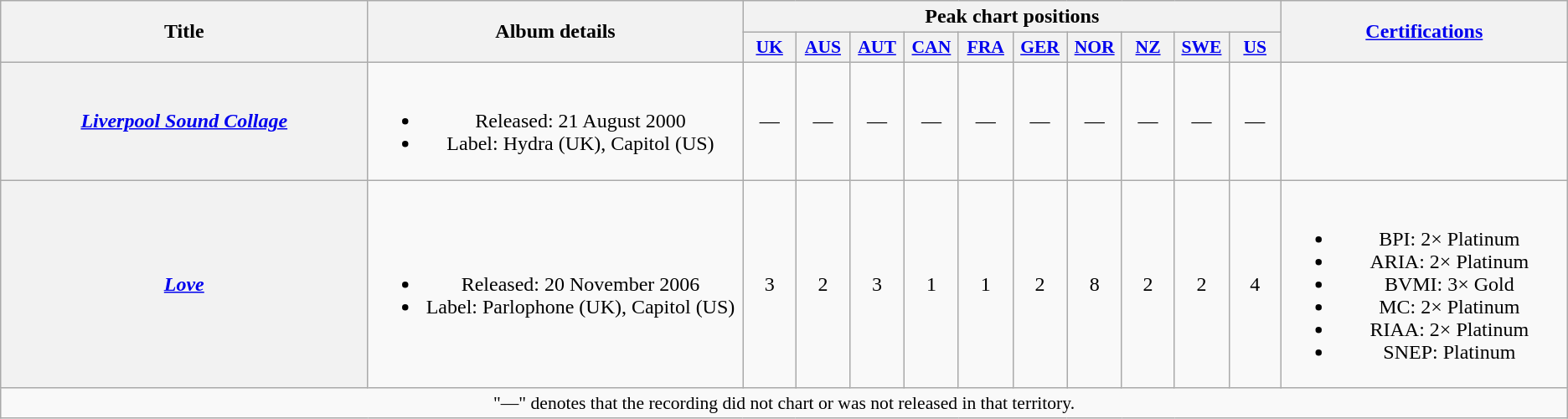<table class="wikitable plainrowheaders" style="text-align:center;">
<tr>
<th scope="col" rowspan="2" style="width:20em;">Title</th>
<th scope="col" rowspan="2" style="width:20em;">Album details</th>
<th scope="col" colspan="10">Peak chart positions</th>
<th scope="col" rowspan="2" style="width:15em;"><a href='#'>Certifications</a></th>
</tr>
<tr>
<th scope="col" style="width:2.6em; font-size:90%;"><a href='#'>UK</a><br></th>
<th scope="col" style="width:2.6em; font-size:90%;"><a href='#'>AUS</a><br></th>
<th scope="col" style="width:2.6em; font-size:90%;"><a href='#'>AUT</a><br></th>
<th scope="col" style="width:2.6em; font-size:90%;"><a href='#'>CAN</a><br></th>
<th scope="col" style="width:2.6em; font-size:90%;"><a href='#'>FRA</a><br></th>
<th scope="col" style="width:2.6em; font-size:90%;"><a href='#'>GER</a><br></th>
<th scope="col" style="width:2.6em; font-size:90%;"><a href='#'>NOR</a><br></th>
<th scope="col" style="width:2.6em; font-size:90%;"><a href='#'>NZ</a><br></th>
<th scope="col" style="width:2.6em; font-size:90%;"><a href='#'>SWE</a><br></th>
<th scope="col" style="width:2.6em; font-size:90%;"><a href='#'>US</a><br></th>
</tr>
<tr>
<th scope="row"><em><a href='#'>Liverpool Sound Collage</a></em><br></th>
<td><br><ul><li>Released: 21 August 2000</li><li>Label: Hydra <span>(UK)</span>, Capitol <span>(US)</span></li></ul></td>
<td>—</td>
<td>—</td>
<td>—</td>
<td>—</td>
<td>—</td>
<td>—</td>
<td>—</td>
<td>—</td>
<td>—</td>
<td>—</td>
<td></td>
</tr>
<tr>
<th scope="row"><em><a href='#'>Love</a></em></th>
<td><br><ul><li>Released: 20 November 2006</li><li>Label: Parlophone <span>(UK)</span>, Capitol <span>(US)</span></li></ul></td>
<td>3</td>
<td>2</td>
<td>3</td>
<td>1</td>
<td>1</td>
<td>2</td>
<td>8</td>
<td>2</td>
<td>2</td>
<td>4</td>
<td><br><ul><li>BPI: 2× Platinum</li><li>ARIA: 2× Platinum</li><li>BVMI: 3× Gold</li><li>MC: 2× Platinum</li><li>RIAA: 2× Platinum</li><li>SNEP: Platinum</li></ul></td>
</tr>
<tr>
<td colspan="13" style="font-size:90%">"—" denotes that the recording did not chart or was not released in that territory.</td>
</tr>
</table>
